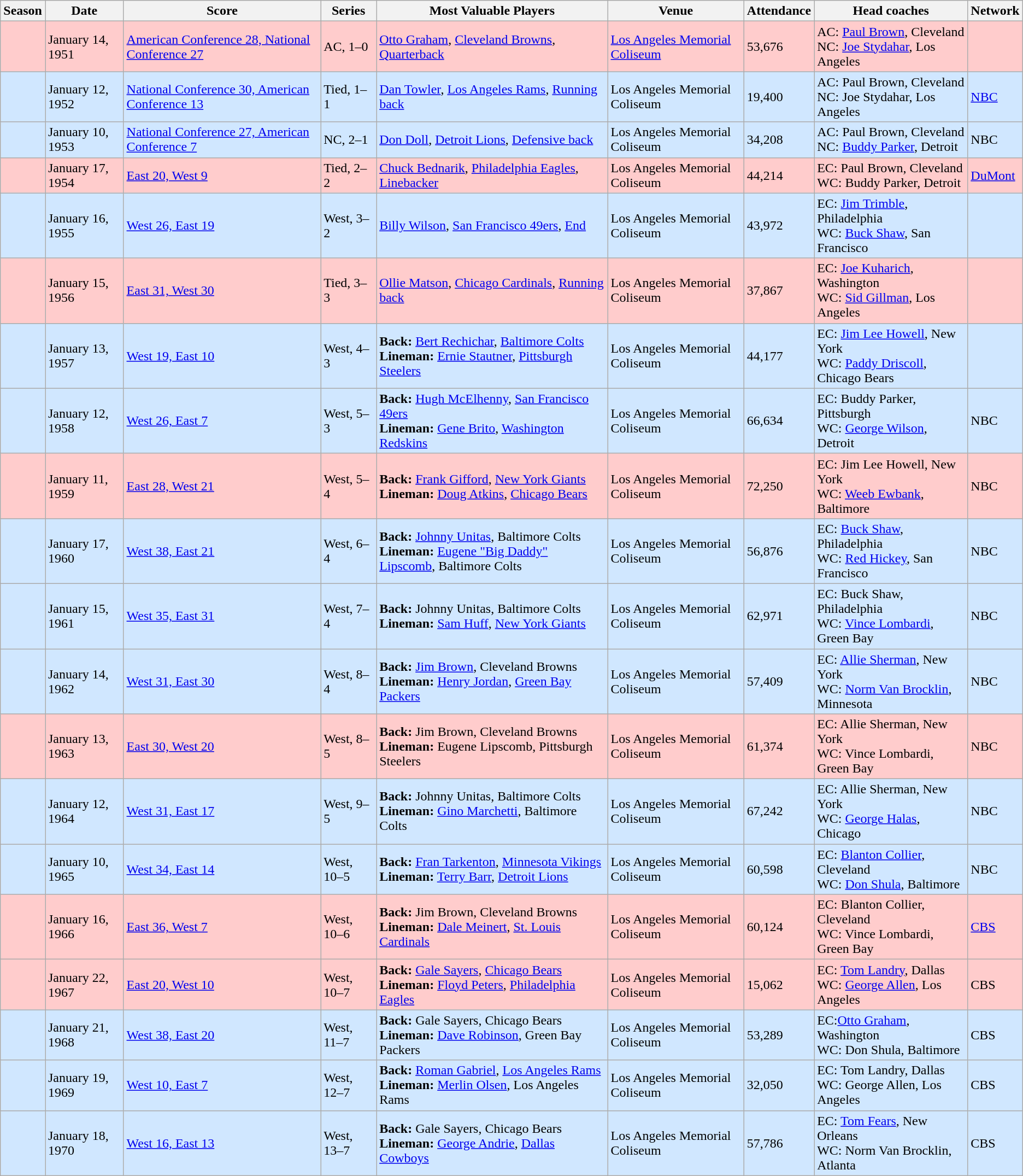<table class="wikitable">
<tr>
<th>Season</th>
<th>Date</th>
<th>Score</th>
<th>Series</th>
<th>Most Valuable Players</th>
<th>Venue</th>
<th>Attendance</th>
<th>Head coaches</th>
<th>Network</th>
</tr>
<tr style="background:#fcc">
<td></td>
<td>January 14, 1951</td>
<td><a href='#'>American Conference 28, National Conference 27</a></td>
<td>AC, 1–0</td>
<td><a href='#'>Otto Graham</a>, <a href='#'>Cleveland Browns</a>, <a href='#'>Quarterback</a></td>
<td><a href='#'>Los Angeles Memorial Coliseum</a></td>
<td>53,676</td>
<td>AC: <a href='#'>Paul Brown</a>, Cleveland<br>NC: <a href='#'>Joe Stydahar</a>, Los Angeles</td>
<td></td>
</tr>
<tr style="background:#d0e7ff">
<td></td>
<td>January 12, 1952</td>
<td><a href='#'>National Conference 30, American Conference 13</a></td>
<td>Tied, 1–1</td>
<td><a href='#'>Dan Towler</a>, <a href='#'>Los Angeles Rams</a>, <a href='#'>Running back</a></td>
<td>Los Angeles Memorial Coliseum</td>
<td>19,400</td>
<td>AC: Paul Brown, Cleveland<br>NC: Joe Stydahar, Los Angeles</td>
<td><a href='#'>NBC</a></td>
</tr>
<tr style="background:#d0e7ff">
<td></td>
<td>January 10, 1953</td>
<td><a href='#'>National Conference 27, American Conference 7</a></td>
<td>NC, 2–1</td>
<td><a href='#'>Don Doll</a>, <a href='#'>Detroit Lions</a>, <a href='#'>Defensive back</a></td>
<td>Los Angeles Memorial Coliseum</td>
<td>34,208</td>
<td>AC: Paul Brown, Cleveland<br>NC: <a href='#'>Buddy Parker</a>, Detroit</td>
<td>NBC</td>
</tr>
<tr style="background:#fcc">
<td></td>
<td>January 17, 1954</td>
<td><a href='#'>East 20, West 9</a></td>
<td>Tied, 2–2</td>
<td><a href='#'>Chuck Bednarik</a>, <a href='#'>Philadelphia Eagles</a>, <a href='#'>Linebacker</a></td>
<td>Los Angeles Memorial Coliseum</td>
<td>44,214</td>
<td>EC: Paul Brown, Cleveland<br>WC: Buddy Parker, Detroit</td>
<td><a href='#'>DuMont</a></td>
</tr>
<tr style="background:#d0e7ff">
<td></td>
<td>January 16, 1955</td>
<td><a href='#'>West 26, East 19</a></td>
<td>West, 3–2</td>
<td><a href='#'>Billy Wilson</a>, <a href='#'>San Francisco 49ers</a>, <a href='#'>End</a></td>
<td>Los Angeles Memorial Coliseum</td>
<td>43,972</td>
<td>EC: <a href='#'>Jim Trimble</a>, Philadelphia<br>WC: <a href='#'>Buck Shaw</a>, San Francisco</td>
<td></td>
</tr>
<tr style="background:#fcc">
<td></td>
<td>January 15, 1956</td>
<td><a href='#'>East 31, West 30</a></td>
<td>Tied, 3–3</td>
<td><a href='#'>Ollie Matson</a>, <a href='#'>Chicago Cardinals</a>, <a href='#'>Running back</a></td>
<td>Los Angeles Memorial Coliseum</td>
<td>37,867</td>
<td>EC: <a href='#'>Joe Kuharich</a>, Washington<br>WC: <a href='#'>Sid Gillman</a>, Los Angeles</td>
<td></td>
</tr>
<tr style="background:#d0e7ff">
<td></td>
<td>January 13, 1957</td>
<td><a href='#'>West 19, East 10</a></td>
<td>West, 4–3</td>
<td><strong>Back:</strong> <a href='#'>Bert Rechichar</a>, <a href='#'>Baltimore Colts</a><br><strong>Lineman:</strong> <a href='#'>Ernie Stautner</a>, <a href='#'>Pittsburgh Steelers</a></td>
<td>Los Angeles Memorial Coliseum</td>
<td>44,177</td>
<td>EC: <a href='#'>Jim Lee Howell</a>, New York<br>WC: <a href='#'>Paddy Driscoll</a>, Chicago Bears</td>
<td></td>
</tr>
<tr style="background:#d0e7ff">
<td></td>
<td>January 12, 1958</td>
<td><a href='#'>West 26, East 7</a></td>
<td>West, 5–3</td>
<td><strong>Back:</strong> <a href='#'>Hugh McElhenny</a>, <a href='#'>San Francisco 49ers</a><br><strong>Lineman:</strong> <a href='#'>Gene Brito</a>, <a href='#'>Washington Redskins</a></td>
<td>Los Angeles Memorial Coliseum</td>
<td>66,634</td>
<td>EC: Buddy Parker, Pittsburgh<br>WC: <a href='#'>George Wilson</a>, Detroit</td>
<td>NBC</td>
</tr>
<tr style="background:#fcc">
<td></td>
<td>January 11, 1959</td>
<td><a href='#'>East 28, West 21</a></td>
<td>West, 5–4</td>
<td><strong>Back:</strong> <a href='#'>Frank Gifford</a>, <a href='#'>New York Giants</a><br><strong>Lineman:</strong> <a href='#'>Doug Atkins</a>, <a href='#'>Chicago Bears</a></td>
<td>Los Angeles Memorial Coliseum</td>
<td>72,250</td>
<td>EC: Jim Lee Howell, New York<br>WC: <a href='#'>Weeb Ewbank</a>, Baltimore</td>
<td>NBC</td>
</tr>
<tr style="background:#d0e7ff">
<td></td>
<td>January 17, 1960</td>
<td><a href='#'>West 38, East 21</a></td>
<td>West, 6–4</td>
<td><strong>Back:</strong> <a href='#'>Johnny Unitas</a>, Baltimore Colts<br><strong>Lineman:</strong> <a href='#'>Eugene "Big Daddy" Lipscomb</a>, Baltimore Colts</td>
<td>Los Angeles Memorial Coliseum</td>
<td>56,876</td>
<td>EC: <a href='#'>Buck Shaw</a>, Philadelphia<br>WC: <a href='#'>Red Hickey</a>, San Francisco</td>
<td>NBC</td>
</tr>
<tr style="background:#d0e7ff">
<td></td>
<td>January 15, 1961</td>
<td><a href='#'>West 35, East 31</a></td>
<td>West, 7–4</td>
<td><strong>Back:</strong> Johnny Unitas, Baltimore Colts<br><strong>Lineman:</strong> <a href='#'>Sam Huff</a>, <a href='#'>New York Giants</a></td>
<td>Los Angeles Memorial Coliseum</td>
<td>62,971</td>
<td>EC: Buck Shaw, Philadelphia<br>WC: <a href='#'>Vince Lombardi</a>, Green Bay</td>
<td>NBC</td>
</tr>
<tr style="background:#d0e7ff">
<td></td>
<td>January 14, 1962</td>
<td><a href='#'>West 31, East 30</a></td>
<td>West, 8–4</td>
<td><strong>Back:</strong> <a href='#'>Jim Brown</a>, Cleveland Browns<br><strong>Lineman:</strong> <a href='#'>Henry Jordan</a>, <a href='#'>Green Bay Packers</a></td>
<td>Los Angeles Memorial Coliseum</td>
<td>57,409</td>
<td>EC: <a href='#'>Allie Sherman</a>, New York<br>WC: <a href='#'>Norm Van Brocklin</a>, Minnesota</td>
<td>NBC</td>
</tr>
<tr style="background:#fcc">
<td></td>
<td>January 13, 1963</td>
<td><a href='#'>East 30, West 20</a></td>
<td>West, 8–5</td>
<td><strong>Back:</strong> Jim Brown, Cleveland Browns<br><strong>Lineman:</strong> Eugene Lipscomb, Pittsburgh Steelers</td>
<td>Los Angeles Memorial Coliseum</td>
<td>61,374</td>
<td>EC: Allie Sherman, New York<br>WC: Vince Lombardi, Green Bay</td>
<td>NBC</td>
</tr>
<tr style="background:#d0e7ff">
<td></td>
<td>January 12, 1964</td>
<td><a href='#'>West 31, East 17</a></td>
<td>West, 9–5</td>
<td><strong>Back:</strong> Johnny Unitas, Baltimore Colts<br><strong>Lineman:</strong> <a href='#'>Gino Marchetti</a>, Baltimore Colts</td>
<td>Los Angeles Memorial Coliseum</td>
<td>67,242</td>
<td>EC: Allie Sherman, New York<br>WC: <a href='#'>George Halas</a>, Chicago</td>
<td>NBC</td>
</tr>
<tr style="background:#d0e7ff">
<td></td>
<td>January 10, 1965</td>
<td><a href='#'>West 34, East 14</a></td>
<td>West, 10–5</td>
<td><strong>Back:</strong> <a href='#'>Fran Tarkenton</a>, <a href='#'>Minnesota Vikings</a><br><strong>Lineman:</strong> <a href='#'>Terry Barr</a>, <a href='#'>Detroit Lions</a></td>
<td>Los Angeles Memorial Coliseum</td>
<td>60,598</td>
<td>EC: <a href='#'>Blanton Collier</a>, Cleveland<br>WC: <a href='#'>Don Shula</a>, Baltimore</td>
<td>NBC</td>
</tr>
<tr style="background:#fcc">
<td></td>
<td>January 16, 1966</td>
<td><a href='#'>East 36, West 7</a></td>
<td>West, 10–6</td>
<td><strong>Back:</strong> Jim Brown, Cleveland Browns<br><strong>Lineman:</strong> <a href='#'>Dale Meinert</a>, <a href='#'>St. Louis Cardinals</a></td>
<td>Los Angeles Memorial Coliseum</td>
<td>60,124</td>
<td>EC: Blanton Collier, Cleveland<br>WC: Vince Lombardi, Green Bay</td>
<td><a href='#'>CBS</a></td>
</tr>
<tr style="background:#fcc">
<td></td>
<td>January 22, 1967</td>
<td><a href='#'>East 20, West 10</a></td>
<td>West, 10–7</td>
<td><strong>Back:</strong> <a href='#'>Gale Sayers</a>, <a href='#'>Chicago Bears</a><br><strong>Lineman:</strong> <a href='#'>Floyd Peters</a>, <a href='#'>Philadelphia Eagles</a></td>
<td>Los Angeles Memorial Coliseum</td>
<td>15,062</td>
<td>EC: <a href='#'>Tom Landry</a>, Dallas<br>WC: <a href='#'>George Allen</a>, Los Angeles</td>
<td>CBS</td>
</tr>
<tr style="background:#d0e7ff">
<td></td>
<td>January 21, 1968</td>
<td><a href='#'>West 38, East 20</a></td>
<td>West, 11–7</td>
<td><strong>Back:</strong> Gale Sayers, Chicago Bears<br><strong>Lineman:</strong> <a href='#'>Dave Robinson</a>, Green Bay Packers</td>
<td>Los Angeles Memorial Coliseum</td>
<td>53,289</td>
<td>EC:<a href='#'>Otto Graham</a>, Washington<br>WC: Don Shula, Baltimore</td>
<td>CBS</td>
</tr>
<tr style="background:#d0e7ff">
<td></td>
<td>January 19, 1969</td>
<td><a href='#'>West 10, East 7</a></td>
<td>West, 12–7</td>
<td><strong>Back:</strong> <a href='#'>Roman Gabriel</a>, <a href='#'>Los Angeles Rams</a><br><strong>Lineman:</strong> <a href='#'>Merlin Olsen</a>, Los Angeles Rams</td>
<td>Los Angeles Memorial Coliseum</td>
<td>32,050</td>
<td>EC: Tom Landry, Dallas<br>WC: George Allen, Los Angeles</td>
<td>CBS</td>
</tr>
<tr style="background:#d0e7ff">
<td></td>
<td>January 18, 1970</td>
<td><a href='#'>West 16, East 13</a></td>
<td>West, 13–7</td>
<td><strong>Back:</strong> Gale Sayers, Chicago Bears<br><strong>Lineman:</strong> <a href='#'>George Andrie</a>, <a href='#'>Dallas Cowboys</a></td>
<td>Los Angeles Memorial Coliseum</td>
<td>57,786</td>
<td>EC: <a href='#'>Tom Fears</a>, New Orleans<br>WC: Norm Van Brocklin, Atlanta</td>
<td>CBS</td>
</tr>
</table>
